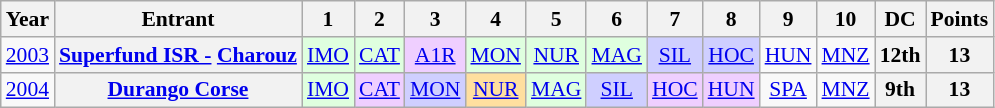<table class="wikitable" style="text-align:center; font-size:90%">
<tr>
<th>Year</th>
<th>Entrant</th>
<th>1</th>
<th>2</th>
<th>3</th>
<th>4</th>
<th>5</th>
<th>6</th>
<th>7</th>
<th>8</th>
<th>9</th>
<th>10</th>
<th>DC</th>
<th>Points</th>
</tr>
<tr>
<td><a href='#'>2003</a></td>
<th><a href='#'>Superfund ISR -</a> <a href='#'>Charouz</a></th>
<td style="background:#DFFFDF;"><a href='#'>IMO</a><br></td>
<td style="background:#DFFFDF;"><a href='#'>CAT</a><br></td>
<td style="background:#EFCFFF;"><a href='#'>A1R</a><br></td>
<td style="background:#DFFFDF;"><a href='#'>MON</a><br></td>
<td style="background:#DFFFDF;"><a href='#'>NUR</a><br></td>
<td style="background:#DFFFDF;"><a href='#'>MAG</a><br></td>
<td style="background:#CFCFFF;"><a href='#'>SIL</a><br></td>
<td style="background:#CFCFFF;"><a href='#'>HOC</a><br></td>
<td><a href='#'>HUN</a></td>
<td><a href='#'>MNZ</a></td>
<th>12th</th>
<th>13</th>
</tr>
<tr>
<td><a href='#'>2004</a></td>
<th><a href='#'>Durango Corse</a></th>
<td style="background:#DFFFDF;"><a href='#'>IMO</a><br></td>
<td style="background:#EFCFFF;"><a href='#'>CAT</a><br></td>
<td style="background:#CFCFFF;"><a href='#'>MON</a><br></td>
<td style="background:#FFDF9F;"><a href='#'>NUR</a><br></td>
<td style="background:#DFFFDF;"><a href='#'>MAG</a><br></td>
<td style="background:#CFCFFF;"><a href='#'>SIL</a><br></td>
<td style="background:#EFCFFF;"><a href='#'>HOC</a><br></td>
<td style="background:#EFCFFF;"><a href='#'>HUN</a><br></td>
<td><a href='#'>SPA</a></td>
<td><a href='#'>MNZ</a></td>
<th>9th</th>
<th>13</th>
</tr>
</table>
